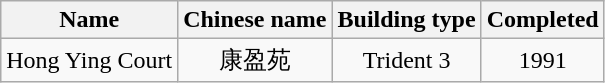<table class="wikitable" style="text-align: center">
<tr>
<th>Name</th>
<th>Chinese name</th>
<th>Building type</th>
<th>Completed</th>
</tr>
<tr>
<td>Hong Ying Court</td>
<td>康盈苑</td>
<td>Trident 3</td>
<td>1991</td>
</tr>
</table>
